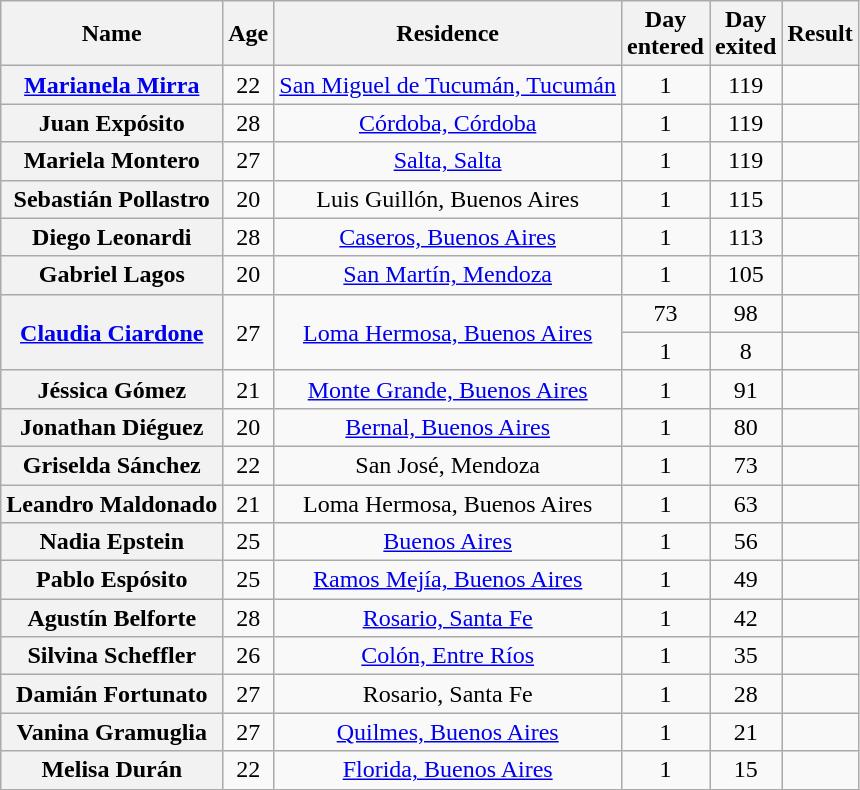<table class="wikitable sortable" style="text-align:center">
<tr>
<th scope="col">Name</th>
<th scope="col">Age</th>
<th scope="col">Residence</th>
<th scope="col" class="unsortable">Day<br>entered</th>
<th scope="col">Day<br>exited</th>
<th scope="col" class="unsortable">Result</th>
</tr>
<tr>
<th scope="row"><a href='#'>Marianela Mirra</a></th>
<td>22</td>
<td><a href='#'>San Miguel de Tucumán, Tucumán</a></td>
<td>1</td>
<td>119</td>
<td></td>
</tr>
<tr>
<th scope="row">Juan Expósito</th>
<td>28</td>
<td><a href='#'>Córdoba, Córdoba</a></td>
<td>1</td>
<td>119</td>
<td></td>
</tr>
<tr>
<th scope="row">Mariela Montero</th>
<td>27</td>
<td><a href='#'>Salta, Salta</a></td>
<td>1</td>
<td>119</td>
<td></td>
</tr>
<tr>
<th scope="row">Sebastián Pollastro</th>
<td>20</td>
<td>Luis Guillón, Buenos Aires</td>
<td>1</td>
<td>115</td>
<td></td>
</tr>
<tr>
<th scope="row">Diego Leonardi</th>
<td>28</td>
<td><a href='#'>Caseros, Buenos Aires</a></td>
<td>1</td>
<td>113</td>
<td></td>
</tr>
<tr>
<th scope="row">Gabriel Lagos</th>
<td>20</td>
<td><a href='#'>San Martín, Mendoza</a></td>
<td>1</td>
<td>105</td>
<td></td>
</tr>
<tr>
<th scope="row" rowspan="2"><a href='#'>Claudia Ciardone</a></th>
<td rowspan="2">27</td>
<td rowspan="2"><a href='#'>Loma Hermosa, Buenos Aires</a></td>
<td>73</td>
<td>98</td>
<td></td>
</tr>
<tr>
<td>1</td>
<td>8</td>
<td></td>
</tr>
<tr>
<th scope="row">Jéssica Gómez</th>
<td>21</td>
<td><a href='#'>Monte Grande, Buenos Aires</a></td>
<td>1</td>
<td>91</td>
<td></td>
</tr>
<tr>
<th scope="row">Jonathan Diéguez</th>
<td>20</td>
<td><a href='#'>Bernal, Buenos Aires</a></td>
<td>1</td>
<td>80</td>
<td></td>
</tr>
<tr>
<th scope="row">Griselda Sánchez</th>
<td>22</td>
<td>San José, Mendoza</td>
<td>1</td>
<td>73</td>
<td></td>
</tr>
<tr>
<th scope="row">Leandro Maldonado</th>
<td>21</td>
<td>Loma Hermosa, Buenos Aires</td>
<td>1</td>
<td>63</td>
<td></td>
</tr>
<tr>
<th scope="row">Nadia Epstein</th>
<td>25</td>
<td><a href='#'>Buenos Aires</a></td>
<td>1</td>
<td>56</td>
<td></td>
</tr>
<tr>
<th scope="row">Pablo Espósito</th>
<td>25</td>
<td><a href='#'>Ramos Mejía, Buenos Aires</a></td>
<td>1</td>
<td>49</td>
<td></td>
</tr>
<tr>
<th scope="row">Agustín Belforte</th>
<td>28</td>
<td><a href='#'>Rosario, Santa Fe</a></td>
<td>1</td>
<td>42</td>
<td></td>
</tr>
<tr>
<th scope="row">Silvina Scheffler</th>
<td>26</td>
<td><a href='#'>Colón, Entre Ríos</a></td>
<td>1</td>
<td>35</td>
<td></td>
</tr>
<tr>
<th scope="row">Damián Fortunato</th>
<td>27</td>
<td>Rosario, Santa Fe</td>
<td>1</td>
<td>28</td>
<td></td>
</tr>
<tr>
<th scope="row">Vanina Gramuglia</th>
<td>27</td>
<td><a href='#'>Quilmes, Buenos Aires</a></td>
<td>1</td>
<td>21</td>
<td></td>
</tr>
<tr>
<th scope="row">Melisa Durán</th>
<td>22</td>
<td><a href='#'>Florida, Buenos Aires</a></td>
<td>1</td>
<td>15</td>
<td></td>
</tr>
</table>
